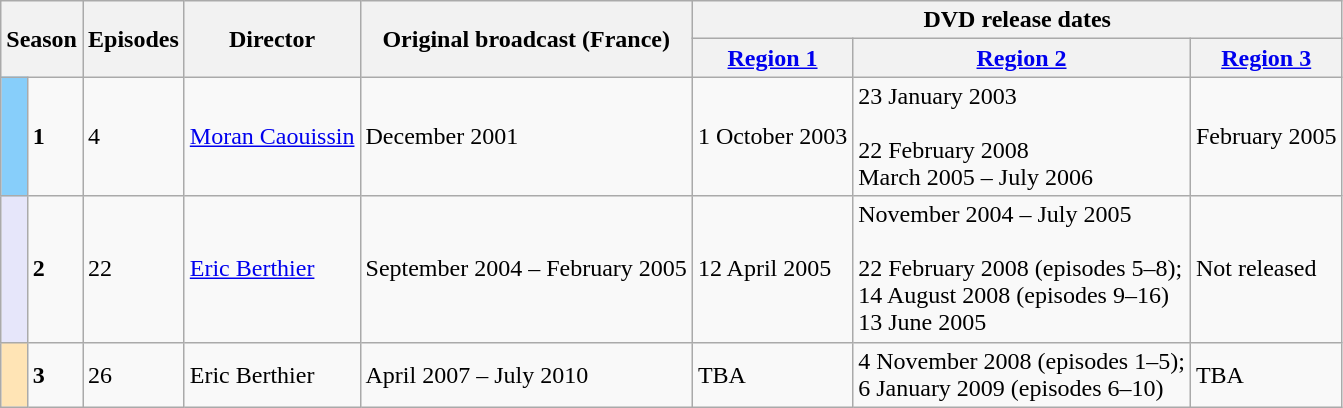<table class="wikitable">
<tr>
<th colspan="2" rowspan="2">Season</th>
<th rowspan="2">Episodes</th>
<th rowspan="2">Director</th>
<th rowspan="2">Original broadcast (France)</th>
<th colspan="4">DVD release dates</th>
</tr>
<tr>
<th><a href='#'>Region 1</a></th>
<th><a href='#'>Region 2</a></th>
<th><a href='#'>Region 3</a></th>
</tr>
<tr>
<td bgcolor="LightSkyBlue"></td>
<td><strong>1</strong></td>
<td>4</td>
<td><a href='#'>Moran Caouissin</a></td>
<td>December 2001</td>
<td>1 October 2003</td>
<td> 23 January 2003<br><br> 22 February 2008<br>
 March 2005 – July 2006</td>
<td>February 2005</td>
</tr>
<tr>
<td bgcolor="Lavender"></td>
<td><strong>2</strong></td>
<td>22</td>
<td><a href='#'>Eric Berthier</a></td>
<td>September 2004 – February 2005</td>
<td>12 April 2005</td>
<td> November 2004 – July 2005<br><br> 22 February 2008 (episodes 5–8);<br>14 August 2008 (episodes 9–16)<br>
 13 June 2005</td>
<td>Not released</td>
</tr>
<tr>
<td bgcolor="Moccasin"></td>
<td><strong>3</strong></td>
<td>26</td>
<td>Eric Berthier</td>
<td>April 2007 – July 2010</td>
<td>TBA</td>
<td> 4 November 2008 (episodes 1–5);<br>6 January 2009 (episodes 6–10)</td>
<td>TBA</td>
</tr>
</table>
